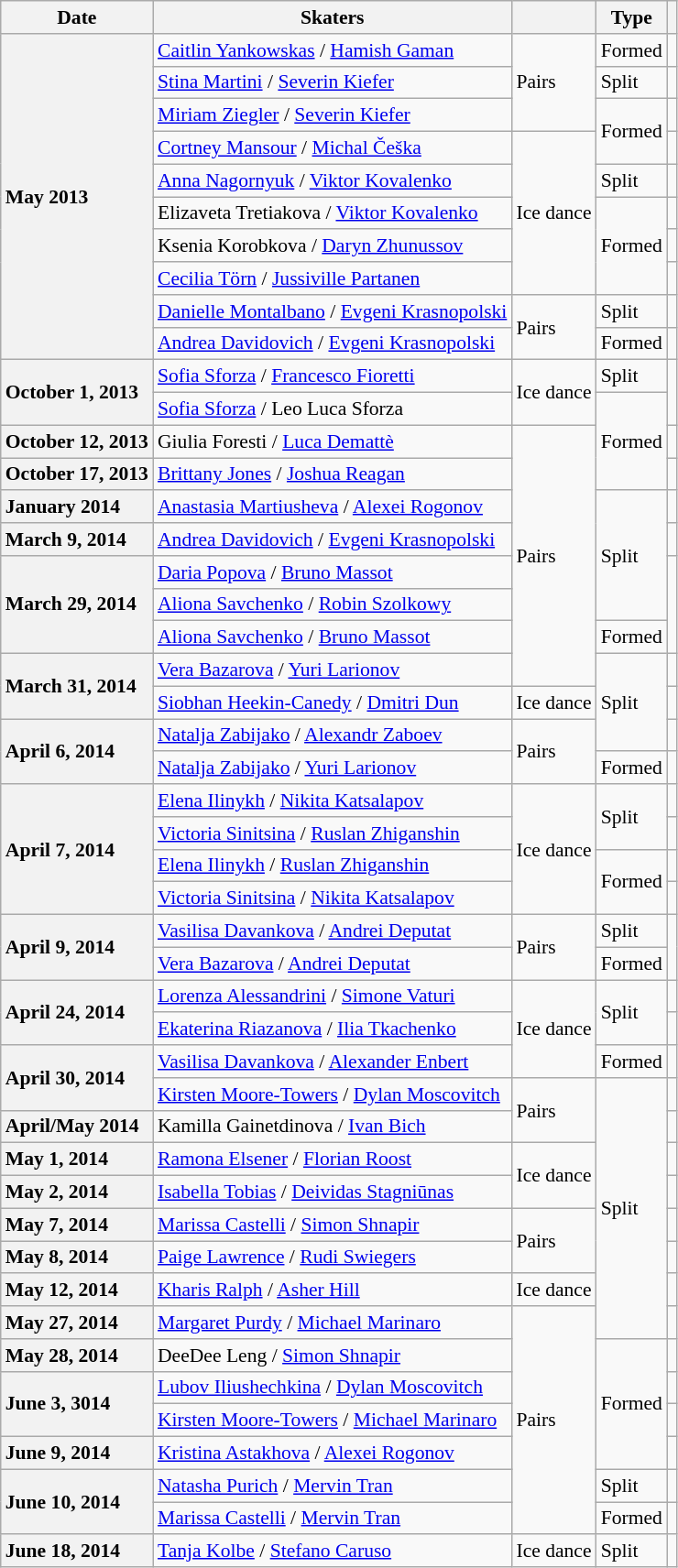<table class="wikitable unsortable" style="text-align:left; font-size:90%">
<tr>
<th scope="col">Date</th>
<th scope="col">Skaters</th>
<th scope="col"></th>
<th scope="col">Type</th>
<th scope="col"></th>
</tr>
<tr>
<th scope="row" style="text-align:left" rowspan="10">May 2013</th>
<td> <a href='#'>Caitlin Yankowskas</a> / <a href='#'>Hamish Gaman</a></td>
<td rowspan="3">Pairs</td>
<td>Formed</td>
<td></td>
</tr>
<tr>
<td> <a href='#'>Stina Martini</a> / <a href='#'>Severin Kiefer</a></td>
<td>Split</td>
<td></td>
</tr>
<tr>
<td> <a href='#'>Miriam Ziegler</a> / <a href='#'>Severin Kiefer</a></td>
<td rowspan="2">Formed</td>
<td></td>
</tr>
<tr>
<td> <a href='#'>Cortney Mansour</a> / <a href='#'>Michal Češka</a></td>
<td rowspan="5">Ice dance</td>
<td></td>
</tr>
<tr>
<td> <a href='#'>Anna Nagornyuk</a> / <a href='#'>Viktor Kovalenko</a></td>
<td>Split</td>
<td></td>
</tr>
<tr>
<td> Elizaveta Tretiakova / <a href='#'>Viktor Kovalenko</a></td>
<td rowspan="3">Formed</td>
<td></td>
</tr>
<tr>
<td> Ksenia Korobkova / <a href='#'>Daryn Zhunussov</a></td>
<td></td>
</tr>
<tr>
<td> <a href='#'>Cecilia Törn</a> / <a href='#'>Jussiville Partanen</a></td>
<td></td>
</tr>
<tr>
<td> <a href='#'>Danielle Montalbano</a> / <a href='#'>Evgeni Krasnopolski</a></td>
<td rowspan="2">Pairs</td>
<td>Split</td>
<td></td>
</tr>
<tr>
<td> <a href='#'>Andrea Davidovich</a> / <a href='#'>Evgeni Krasnopolski</a></td>
<td>Formed</td>
<td></td>
</tr>
<tr>
<th scope="row" style="text-align:left" rowspan="2">October 1, 2013</th>
<td> <a href='#'>Sofia Sforza</a> / <a href='#'>Francesco Fioretti</a></td>
<td rowspan="2">Ice dance</td>
<td>Split</td>
<td rowspan="2"></td>
</tr>
<tr>
<td> <a href='#'>Sofia Sforza</a> / Leo Luca Sforza</td>
<td rowspan="3">Formed</td>
</tr>
<tr>
<th scope="row" style="text-align:left">October 12, 2013</th>
<td> Giulia Foresti / <a href='#'>Luca Demattè</a></td>
<td rowspan="8">Pairs</td>
<td></td>
</tr>
<tr>
<th scope="row" style="text-align:left">October 17, 2013</th>
<td> <a href='#'>Brittany Jones</a> / <a href='#'>Joshua Reagan</a></td>
<td></td>
</tr>
<tr>
<th scope="row" style="text-align:left">January 2014</th>
<td> <a href='#'>Anastasia Martiusheva</a> / <a href='#'>Alexei Rogonov</a></td>
<td rowspan="4">Split</td>
<td></td>
</tr>
<tr>
<th scope="row" style="text-align:left">March 9, 2014</th>
<td> <a href='#'>Andrea Davidovich</a> / <a href='#'>Evgeni Krasnopolski</a></td>
<td></td>
</tr>
<tr>
<th scope="row" style="text-align:left" rowspan="3">March 29, 2014</th>
<td> <a href='#'>Daria Popova</a> / <a href='#'>Bruno Massot</a></td>
<td rowspan="3"></td>
</tr>
<tr>
<td> <a href='#'>Aliona Savchenko</a> / <a href='#'>Robin Szolkowy</a></td>
</tr>
<tr>
<td> <a href='#'>Aliona Savchenko</a> / <a href='#'>Bruno Massot</a></td>
<td>Formed</td>
</tr>
<tr>
<th scope="row" style="text-align:left" rowspan="2">March 31, 2014</th>
<td> <a href='#'>Vera Bazarova</a> / <a href='#'>Yuri Larionov</a></td>
<td rowspan="3">Split</td>
<td></td>
</tr>
<tr>
<td> <a href='#'>Siobhan Heekin-Canedy</a> / <a href='#'>Dmitri Dun</a></td>
<td>Ice dance</td>
<td></td>
</tr>
<tr>
<th scope="row" style="text-align:left" rowspan="2">April 6, 2014</th>
<td> <a href='#'>Natalja Zabijako</a> / <a href='#'>Alexandr Zaboev</a></td>
<td rowspan="2">Pairs</td>
<td></td>
</tr>
<tr>
<td> <a href='#'>Natalja Zabijako</a> / <a href='#'>Yuri Larionov</a></td>
<td>Formed</td>
<td></td>
</tr>
<tr>
<th scope="row" style="text-align:left" rowspan="4">April 7, 2014</th>
<td> <a href='#'>Elena Ilinykh</a> / <a href='#'>Nikita Katsalapov</a></td>
<td rowspan="4">Ice dance</td>
<td rowspan="2">Split</td>
<td></td>
</tr>
<tr>
<td> <a href='#'>Victoria Sinitsina</a> / <a href='#'>Ruslan Zhiganshin</a></td>
<td></td>
</tr>
<tr>
<td> <a href='#'>Elena Ilinykh</a> / <a href='#'>Ruslan Zhiganshin</a></td>
<td rowspan="2">Formed</td>
<td></td>
</tr>
<tr>
<td> <a href='#'>Victoria Sinitsina</a> / <a href='#'>Nikita Katsalapov</a></td>
<td></td>
</tr>
<tr>
<th scope="row" style="text-align:left" rowspan="2">April 9, 2014</th>
<td> <a href='#'>Vasilisa Davankova</a> / <a href='#'>Andrei Deputat</a></td>
<td rowspan="2">Pairs</td>
<td>Split</td>
<td rowspan="2"></td>
</tr>
<tr>
<td> <a href='#'>Vera Bazarova</a> / <a href='#'>Andrei Deputat</a></td>
<td>Formed</td>
</tr>
<tr>
<th scope="row" style="text-align:left" rowspan="2">April 24, 2014</th>
<td> <a href='#'>Lorenza Alessandrini</a> / <a href='#'>Simone Vaturi</a></td>
<td rowspan="3">Ice dance</td>
<td rowspan="2">Split</td>
<td></td>
</tr>
<tr>
<td> <a href='#'>Ekaterina Riazanova</a> / <a href='#'>Ilia Tkachenko</a></td>
<td></td>
</tr>
<tr>
<th scope="row" style="text-align:left" rowspan="2">April 30, 2014</th>
<td> <a href='#'>Vasilisa Davankova</a> / <a href='#'>Alexander Enbert</a></td>
<td>Formed</td>
<td></td>
</tr>
<tr>
<td> <a href='#'>Kirsten Moore-Towers</a> / <a href='#'>Dylan Moscovitch</a></td>
<td rowspan="2">Pairs</td>
<td rowspan="8">Split</td>
<td></td>
</tr>
<tr>
<th scope="row" style="text-align:left">April/May 2014</th>
<td> Kamilla Gainetdinova / <a href='#'>Ivan Bich</a></td>
<td></td>
</tr>
<tr>
<th scope="row" style="text-align:left">May 1, 2014</th>
<td> <a href='#'>Ramona Elsener</a> / <a href='#'>Florian Roost</a></td>
<td rowspan="2">Ice dance</td>
<td></td>
</tr>
<tr>
<th scope="row" style="text-align:left">May 2, 2014</th>
<td> <a href='#'>Isabella Tobias</a> / <a href='#'>Deividas Stagniūnas</a></td>
<td></td>
</tr>
<tr>
<th scope="row" style="text-align:left">May 7, 2014</th>
<td> <a href='#'>Marissa Castelli</a> / <a href='#'>Simon Shnapir</a></td>
<td rowspan="2">Pairs</td>
<td></td>
</tr>
<tr>
<th scope="row" style="text-align:left">May 8, 2014</th>
<td> <a href='#'>Paige Lawrence</a> / <a href='#'>Rudi Swiegers</a></td>
<td></td>
</tr>
<tr>
<th scope="row" style="text-align:left">May 12, 2014</th>
<td> <a href='#'>Kharis Ralph</a> / <a href='#'>Asher Hill</a></td>
<td>Ice dance</td>
<td></td>
</tr>
<tr>
<th scope="row" style="text-align:left">May 27, 2014</th>
<td> <a href='#'>Margaret Purdy</a> / <a href='#'>Michael Marinaro</a></td>
<td rowspan="7">Pairs</td>
<td></td>
</tr>
<tr>
<th scope="row" style="text-align:left">May 28, 2014</th>
<td> DeeDee Leng / <a href='#'>Simon Shnapir</a></td>
<td rowspan="4">Formed</td>
<td></td>
</tr>
<tr>
<th scope="row" style="text-align:left" rowspan="2">June 3, 3014</th>
<td> <a href='#'>Lubov Iliushechkina</a> / <a href='#'>Dylan Moscovitch</a></td>
<td></td>
</tr>
<tr>
<td> <a href='#'>Kirsten Moore-Towers</a> / <a href='#'>Michael Marinaro</a></td>
<td></td>
</tr>
<tr>
<th scope="row" style="text-align:left">June 9, 2014</th>
<td> <a href='#'>Kristina Astakhova</a> / <a href='#'>Alexei Rogonov</a></td>
<td></td>
</tr>
<tr>
<th scope="row" style="text-align:left" rowspan="2">June 10, 2014</th>
<td> <a href='#'>Natasha Purich</a> / <a href='#'>Mervin Tran</a></td>
<td>Split</td>
<td></td>
</tr>
<tr>
<td> <a href='#'>Marissa Castelli</a> / <a href='#'>Mervin Tran</a></td>
<td>Formed</td>
<td></td>
</tr>
<tr>
<th scope="row" style="text-align:left">June 18, 2014</th>
<td> <a href='#'>Tanja Kolbe</a> / <a href='#'>Stefano Caruso</a></td>
<td>Ice dance</td>
<td>Split</td>
<td></td>
</tr>
</table>
